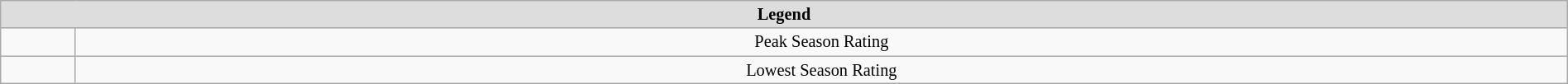<table class="wikitable" width="100%" style="font-size:85%; text-align:center;">
<tr>
<th style="background: #DDDDDD;" colspan="2">Legend</th>
</tr>
<tr>
<td></td>
<td>Peak Season Rating</td>
</tr>
<tr>
<td></td>
<td>Lowest Season Rating</td>
</tr>
</table>
